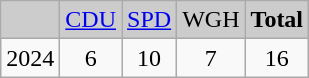<table class="wikitable">
<tr style="background:#ccc; text-align:center;">
<td></td>
<td><a href='#'>CDU</a></td>
<td><a href='#'>SPD</a></td>
<td>WGH</td>
<td><strong>Total</strong></td>
</tr>
<tr align="center">
<td>2024</td>
<td>6</td>
<td>10</td>
<td>7</td>
<td>16</td>
</tr>
</table>
